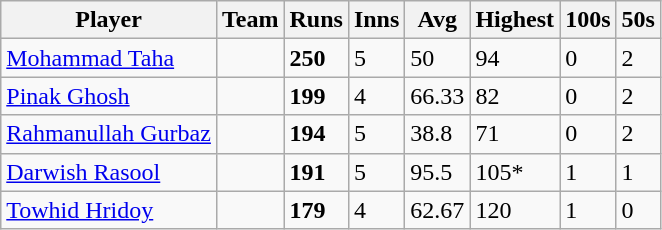<table class="wikitable sortable">
<tr>
<th>Player</th>
<th>Team</th>
<th>Runs</th>
<th>Inns</th>
<th>Avg</th>
<th>Highest</th>
<th>100s</th>
<th>50s</th>
</tr>
<tr>
<td><a href='#'>Mohammad Taha</a></td>
<td></td>
<td><strong>250</strong></td>
<td>5</td>
<td>50</td>
<td>94</td>
<td>0</td>
<td>2</td>
</tr>
<tr>
<td><a href='#'>Pinak Ghosh</a></td>
<td></td>
<td><strong>199</strong></td>
<td>4</td>
<td>66.33</td>
<td>82</td>
<td>0</td>
<td>2</td>
</tr>
<tr>
<td><a href='#'>Rahmanullah Gurbaz</a></td>
<td></td>
<td><strong>194</strong></td>
<td>5</td>
<td>38.8</td>
<td>71</td>
<td>0</td>
<td>2</td>
</tr>
<tr>
<td><a href='#'>Darwish Rasool</a></td>
<td></td>
<td><strong>191</strong></td>
<td>5</td>
<td>95.5</td>
<td>105*</td>
<td>1</td>
<td>1</td>
</tr>
<tr>
<td><a href='#'>Towhid Hridoy</a></td>
<td></td>
<td><strong>179</strong></td>
<td>4</td>
<td>62.67</td>
<td>120</td>
<td>1</td>
<td>0</td>
</tr>
</table>
